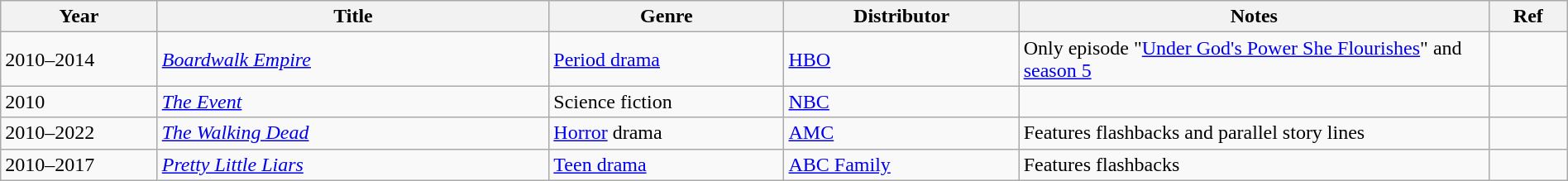<table class="wikitable sortable" style="width:100%; font-size:100%;">
<tr>
<th style="width:10%;">Year</th>
<th style="width:25%;">Title</th>
<th style="width:15%;">Genre</th>
<th style="width:15%;">Distributor</th>
<th style="width:30%;">Notes</th>
<th style="width:5%;">Ref</th>
</tr>
<tr>
<td>2010–2014</td>
<td><em><a href='#'>Boardwalk Empire</a></em></td>
<td><a href='#'>Period drama</a></td>
<td><a href='#'>HBO</a></td>
<td>Only episode "<a href='#'>Under God's Power She Flourishes</a>" and <a href='#'>season 5</a></td>
<td></td>
</tr>
<tr>
<td>2010</td>
<td><em><a href='#'>The Event</a></em></td>
<td>Science fiction</td>
<td><a href='#'>NBC</a></td>
<td></td>
<td></td>
</tr>
<tr>
<td>2010–2022</td>
<td><em><a href='#'>The Walking Dead</a></em></td>
<td><a href='#'>Horror</a> drama</td>
<td><a href='#'>AMC</a></td>
<td>Features flashbacks and parallel story lines</td>
<td></td>
</tr>
<tr>
<td>2010–2017</td>
<td><em><a href='#'>Pretty Little Liars</a></em></td>
<td><a href='#'>Teen drama</a></td>
<td><a href='#'>ABC Family</a></td>
<td>Features flashbacks</td>
<td></td>
</tr>
</table>
